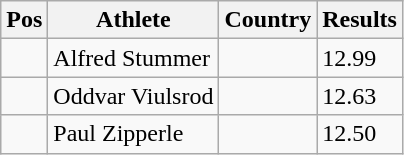<table class="wikitable">
<tr>
<th>Pos</th>
<th>Athlete</th>
<th>Country</th>
<th>Results</th>
</tr>
<tr>
<td align="center"></td>
<td>Alfred Stummer</td>
<td></td>
<td>12.99</td>
</tr>
<tr>
<td align="center"></td>
<td>Oddvar Viulsrod</td>
<td></td>
<td>12.63</td>
</tr>
<tr>
<td align="center"></td>
<td>Paul Zipperle</td>
<td></td>
<td>12.50</td>
</tr>
</table>
